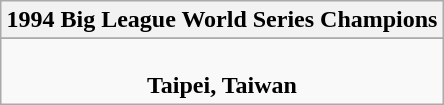<table class="wikitable" style="text-align: center; margin: 0 auto;">
<tr>
<th>1994 Big League World Series Champions</th>
</tr>
<tr>
</tr>
<tr>
<td><br><strong>Taipei, Taiwan</strong></td>
</tr>
</table>
